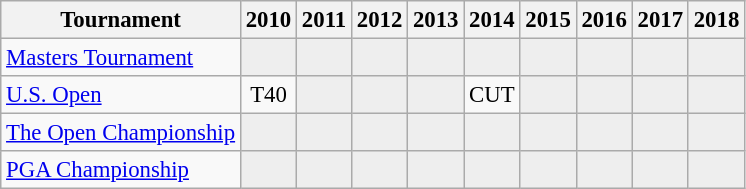<table class="wikitable" style="font-size:95%;text-align:center;">
<tr>
<th>Tournament</th>
<th>2010</th>
<th>2011</th>
<th>2012</th>
<th>2013</th>
<th>2014</th>
<th>2015</th>
<th>2016</th>
<th>2017</th>
<th>2018</th>
</tr>
<tr>
<td align=left><a href='#'>Masters Tournament</a></td>
<td style="background:#eeeeee;"></td>
<td style="background:#eeeeee;"></td>
<td style="background:#eeeeee;"></td>
<td style="background:#eeeeee;"></td>
<td style="background:#eeeeee;"></td>
<td style="background:#eeeeee;"></td>
<td style="background:#eeeeee;"></td>
<td style="background:#eeeeee;"></td>
<td style="background:#eeeeee;"></td>
</tr>
<tr>
<td align=left><a href='#'>U.S. Open</a></td>
<td>T40</td>
<td style="background:#eeeeee;"></td>
<td style="background:#eeeeee;"></td>
<td style="background:#eeeeee;"></td>
<td>CUT</td>
<td style="background:#eeeeee;"></td>
<td style="background:#eeeeee;"></td>
<td style="background:#eeeeee;"></td>
<td style="background:#eeeeee;"></td>
</tr>
<tr>
<td align=left><a href='#'>The Open Championship</a></td>
<td style="background:#eeeeee;"></td>
<td style="background:#eeeeee;"></td>
<td style="background:#eeeeee;"></td>
<td style="background:#eeeeee;"></td>
<td style="background:#eeeeee;"></td>
<td style="background:#eeeeee;"></td>
<td style="background:#eeeeee;"></td>
<td style="background:#eeeeee;"></td>
<td style="background:#eeeeee;"></td>
</tr>
<tr>
<td align=left><a href='#'>PGA Championship</a></td>
<td style="background:#eeeeee;"></td>
<td style="background:#eeeeee;"></td>
<td style="background:#eeeeee;"></td>
<td style="background:#eeeeee;"></td>
<td style="background:#eeeeee;"></td>
<td style="background:#eeeeee;"></td>
<td style="background:#eeeeee;"></td>
<td style="background:#eeeeee;"></td>
<td style="background:#eeeeee;"></td>
</tr>
</table>
